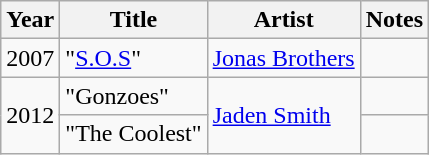<table class="wikitable sortable">
<tr>
<th>Year</th>
<th>Title</th>
<th>Artist</th>
<th class="unsortable">Notes</th>
</tr>
<tr>
<td>2007</td>
<td>"<a href='#'>S.O.S</a>"</td>
<td><a href='#'>Jonas Brothers</a></td>
<td></td>
</tr>
<tr>
<td rowspan="2">2012</td>
<td>"Gonzoes"</td>
<td rowspan="2"><a href='#'>Jaden Smith</a></td>
<td></td>
</tr>
<tr>
<td>"The Coolest"</td>
<td></td>
</tr>
</table>
